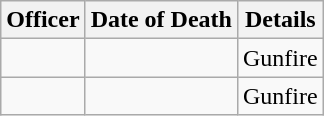<table class="wikitable">
<tr>
<th>Officer</th>
<th>Date of Death</th>
<th>Details</th>
</tr>
<tr>
<td></td>
<td></td>
<td>Gunfire</td>
</tr>
<tr>
<td></td>
<td></td>
<td>Gunfire</td>
</tr>
</table>
